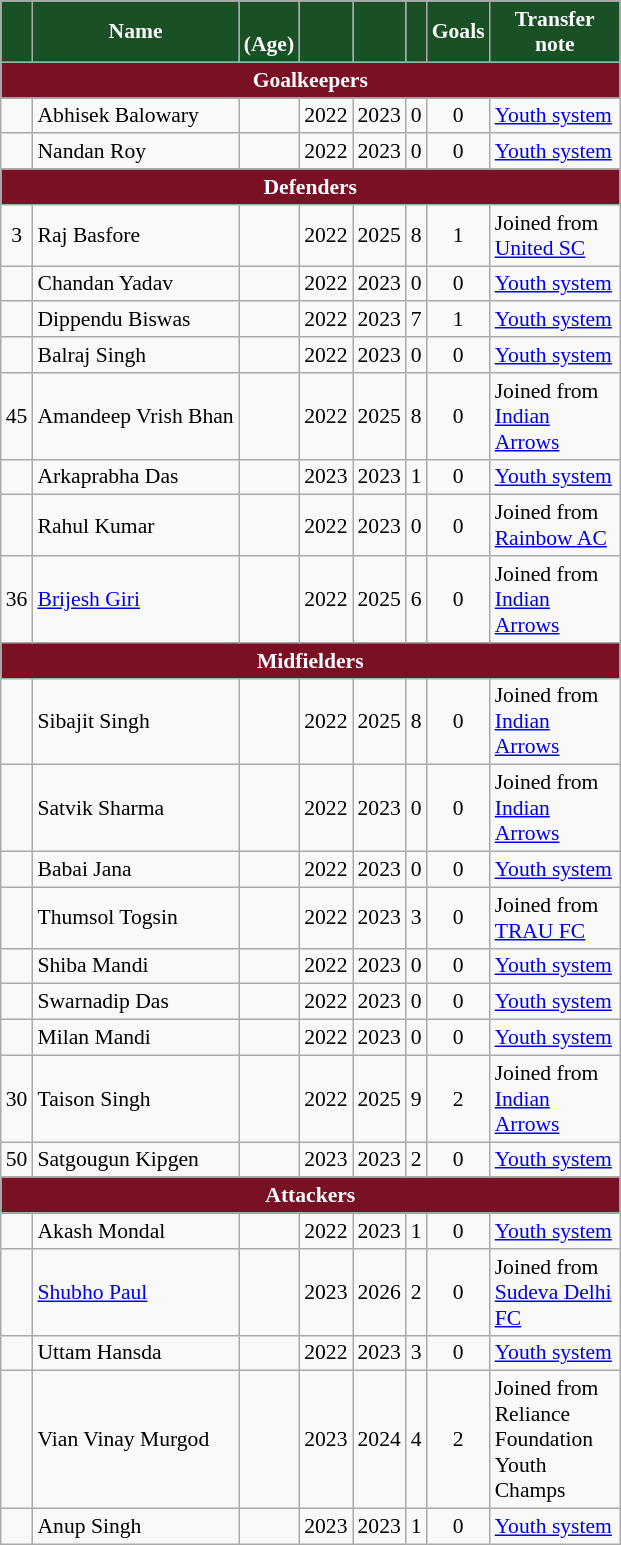<table class="wikitable sortable" style="text-align:center; font-size:90%;">
<tr>
<th style="background:#1A5026; color:white; text-align:center;"></th>
<th style="background:#1A5026; color:white; text-align:center;">Name</th>
<th style="background:#1A5026; color: white; text-align: center;"><br>(Age)</th>
<th style="background:#1A5026; color: white; text-align: center;"></th>
<th style="background:#1A5026; color: white; text-align: center;"></th>
<th style="background:#1A5026; color: white; text-align: center;"></th>
<th style="background:#1A5026; color: white; text-align: center;">Goals</th>
<th style="background:#1A5026; color: white; text-align: center; width:80px;">Transfer note</th>
</tr>
<tr>
<th colspan="9" style="background:#7a1024; color:white; text-align:center;">Goalkeepers</th>
</tr>
<tr>
<td></td>
<td align=left>Abhisek Balowary</td>
<td></td>
<td>2022</td>
<td>2023</td>
<td>0</td>
<td>0</td>
<td align=left><a href='#'>Youth system</a></td>
</tr>
<tr>
<td></td>
<td align=left>Nandan Roy</td>
<td></td>
<td>2022</td>
<td>2023</td>
<td>0</td>
<td>0</td>
<td align=left><a href='#'>Youth system</a></td>
</tr>
<tr>
<th colspan="9" style="background:#7a1024; color:white; text-align:center;">Defenders</th>
</tr>
<tr>
<td>3</td>
<td align=left>Raj Basfore</td>
<td></td>
<td>2022</td>
<td>2025</td>
<td>8</td>
<td>1</td>
<td align=left>Joined from <a href='#'>United SC</a></td>
</tr>
<tr>
<td></td>
<td align=left>Chandan Yadav</td>
<td></td>
<td>2022</td>
<td>2023</td>
<td>0</td>
<td>0</td>
<td align=left><a href='#'>Youth system</a></td>
</tr>
<tr>
<td></td>
<td align=left>Dippendu Biswas</td>
<td></td>
<td>2022</td>
<td>2023</td>
<td>7</td>
<td>1</td>
<td align=left><a href='#'>Youth system</a></td>
</tr>
<tr>
<td></td>
<td align=left>Balraj Singh</td>
<td></td>
<td>2022</td>
<td>2023</td>
<td>0</td>
<td>0</td>
<td align=left><a href='#'>Youth system</a></td>
</tr>
<tr>
<td>45</td>
<td align=left>Amandeep Vrish Bhan</td>
<td></td>
<td>2022</td>
<td>2025</td>
<td>8</td>
<td>0</td>
<td align=left>Joined from <a href='#'>Indian Arrows</a></td>
</tr>
<tr>
<td></td>
<td align=left>Arkaprabha Das</td>
<td></td>
<td>2023</td>
<td>2023</td>
<td>1</td>
<td>0</td>
<td align=left><a href='#'>Youth system</a></td>
</tr>
<tr>
<td></td>
<td align=left>Rahul Kumar</td>
<td></td>
<td>2022</td>
<td>2023</td>
<td>0</td>
<td>0</td>
<td align=left>Joined from <a href='#'>Rainbow AC</a></td>
</tr>
<tr>
<td>36</td>
<td align=left><a href='#'>Brijesh Giri</a></td>
<td></td>
<td>2022</td>
<td>2025</td>
<td>6</td>
<td>0</td>
<td align=left>Joined from <a href='#'>Indian Arrows</a></td>
</tr>
<tr>
<th colspan="9" style="background:#7a1024; color:white; text-align:center;">Midfielders</th>
</tr>
<tr>
<td></td>
<td align=left>Sibajit Singh</td>
<td></td>
<td>2022</td>
<td>2025</td>
<td>8</td>
<td>0</td>
<td align=left>Joined from <a href='#'>Indian Arrows</a></td>
</tr>
<tr>
<td></td>
<td align=left>Satvik Sharma</td>
<td></td>
<td>2022</td>
<td>2023</td>
<td>0</td>
<td>0</td>
<td align=left>Joined from <a href='#'>Indian Arrows</a></td>
</tr>
<tr>
<td></td>
<td align=left>Babai Jana</td>
<td></td>
<td>2022</td>
<td>2023</td>
<td>0</td>
<td>0</td>
<td align=left><a href='#'>Youth system</a></td>
</tr>
<tr>
<td></td>
<td align=left>Thumsol Togsin</td>
<td></td>
<td>2022</td>
<td>2023</td>
<td>3</td>
<td>0</td>
<td align=left>Joined from <a href='#'>TRAU FC</a></td>
</tr>
<tr>
<td></td>
<td align=left>Shiba Mandi</td>
<td></td>
<td>2022</td>
<td>2023</td>
<td>0</td>
<td>0</td>
<td align=left><a href='#'>Youth system</a></td>
</tr>
<tr>
<td></td>
<td align=left>Swarnadip Das</td>
<td></td>
<td>2022</td>
<td>2023</td>
<td>0</td>
<td>0</td>
<td align=left><a href='#'>Youth system</a></td>
</tr>
<tr>
<td></td>
<td align=left>Milan Mandi</td>
<td></td>
<td>2022</td>
<td>2023</td>
<td>0</td>
<td>0</td>
<td align=left><a href='#'>Youth system</a></td>
</tr>
<tr>
<td>30</td>
<td align=left>Taison Singh</td>
<td></td>
<td>2022</td>
<td>2025</td>
<td>9</td>
<td>2</td>
<td align=left>Joined from <a href='#'>Indian Arrows</a></td>
</tr>
<tr>
<td>50</td>
<td align=left>Satgougun Kipgen</td>
<td></td>
<td>2023</td>
<td>2023</td>
<td>2</td>
<td>0</td>
<td align=left><a href='#'>Youth system</a></td>
</tr>
<tr>
<th colspan="9" style="background:#7a1024; color:white; text-align:center;">Attackers</th>
</tr>
<tr>
<td></td>
<td align=left>Akash Mondal</td>
<td></td>
<td>2022</td>
<td>2023</td>
<td>1</td>
<td>0</td>
<td align=left><a href='#'>Youth system</a></td>
</tr>
<tr>
<td></td>
<td align=left><a href='#'>Shubho Paul</a></td>
<td></td>
<td>2023</td>
<td>2026</td>
<td>2</td>
<td>0</td>
<td align=left>Joined from <a href='#'>Sudeva Delhi FC</a></td>
</tr>
<tr>
<td></td>
<td align=left>Uttam Hansda</td>
<td></td>
<td>2022</td>
<td>2023</td>
<td>3</td>
<td>0</td>
<td align=left><a href='#'>Youth system</a></td>
</tr>
<tr>
<td></td>
<td align=left>Vian Vinay Murgod</td>
<td></td>
<td>2023</td>
<td>2024</td>
<td>4</td>
<td>2</td>
<td align=left>Joined from Reliance Foundation Youth Champs</td>
</tr>
<tr>
<td></td>
<td align=left>Anup Singh</td>
<td></td>
<td>2023</td>
<td>2023</td>
<td>1</td>
<td>0</td>
<td align=left><a href='#'>Youth system</a></td>
</tr>
</table>
